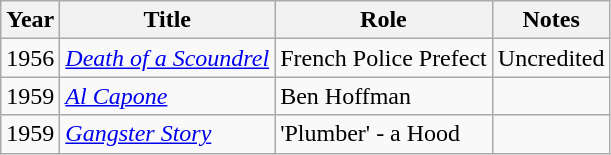<table class="wikitable">
<tr>
<th>Year</th>
<th>Title</th>
<th>Role</th>
<th>Notes</th>
</tr>
<tr>
<td>1956</td>
<td><em><a href='#'>Death of a Scoundrel</a></em></td>
<td>French Police Prefect</td>
<td>Uncredited</td>
</tr>
<tr>
<td>1959</td>
<td><em><a href='#'>Al Capone</a></em></td>
<td>Ben Hoffman</td>
<td></td>
</tr>
<tr>
<td>1959</td>
<td><em><a href='#'>Gangster Story</a></em></td>
<td>'Plumber' - a Hood</td>
<td></td>
</tr>
</table>
